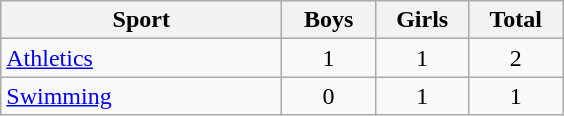<table class="wikitable sortable" style="text-align:center;">
<tr>
<th width=180>Sport</th>
<th width=55>Boys</th>
<th width=55>Girls</th>
<th width=55>Total</th>
</tr>
<tr>
<td align=left><a href='#'>Athletics</a></td>
<td>1</td>
<td>1</td>
<td>2</td>
</tr>
<tr>
<td align=left><a href='#'>Swimming</a></td>
<td>0</td>
<td>1</td>
<td>1</td>
</tr>
</table>
